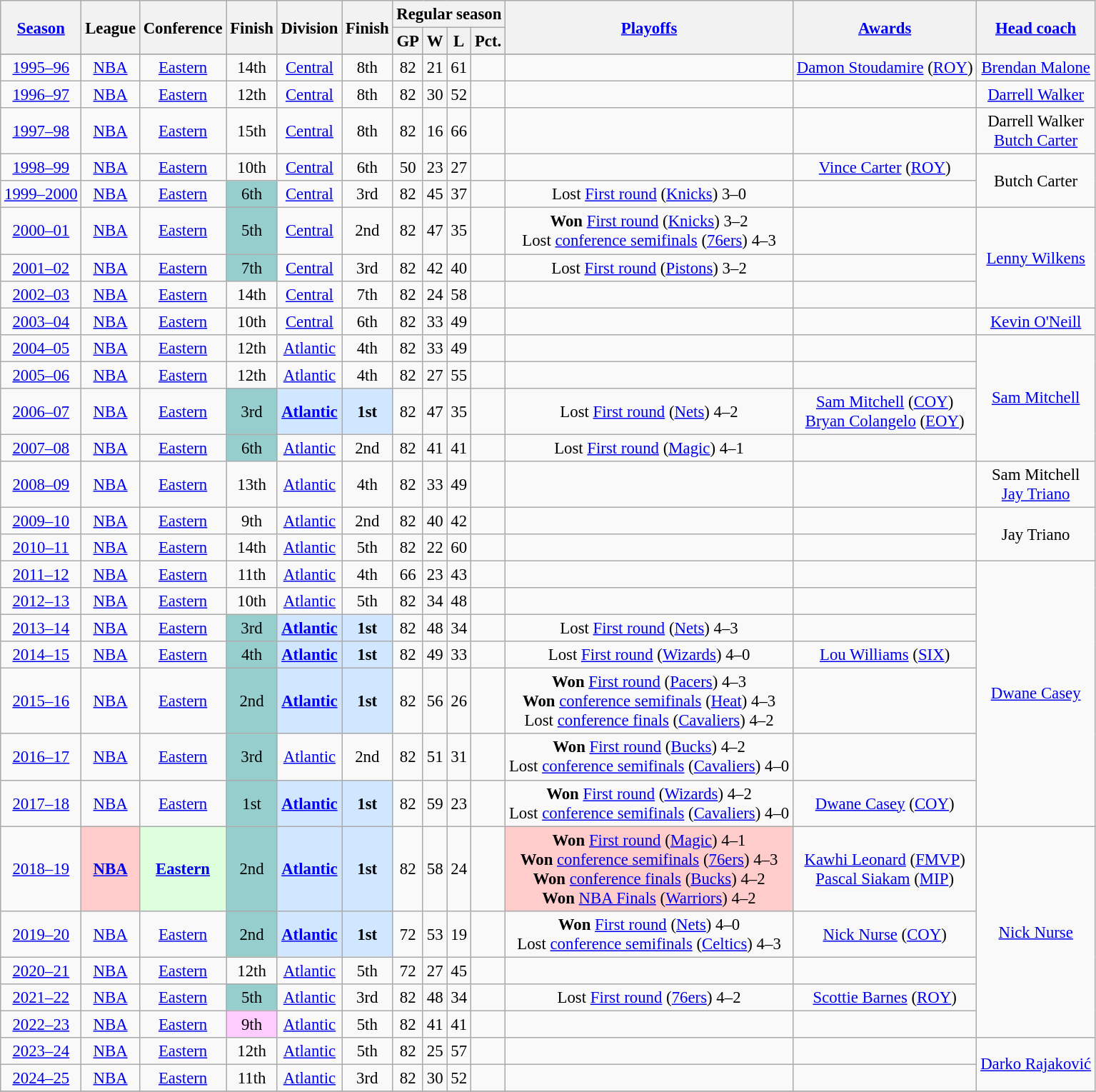<table class="wikitable" style="font-size:95%">
<tr>
<th rowspan="2"><a href='#'>Season</a></th>
<th rowspan="2">League</th>
<th rowspan="2">Conference</th>
<th rowspan="2">Finish</th>
<th rowspan="2">Division</th>
<th rowspan="2">Finish</th>
<th colspan="4">Regular season</th>
<th rowspan="2"><a href='#'>Playoffs</a></th>
<th rowspan="2"><a href='#'>Awards</a></th>
<th rowspan="2"><a href='#'>Head coach</a></th>
</tr>
<tr>
<th>GP</th>
<th>W</th>
<th>L</th>
<th>Pct.</th>
</tr>
<tr>
</tr>
<tr align="center">
<td><a href='#'>1995–96</a></td>
<td><a href='#'>NBA</a></td>
<td><a href='#'>Eastern</a></td>
<td>14th</td>
<td><a href='#'>Central</a></td>
<td>8th</td>
<td>82</td>
<td>21</td>
<td>61</td>
<td></td>
<td align="center"></td>
<td align="center"><a href='#'>Damon Stoudamire</a> (<a href='#'>ROY</a>)</td>
<td><a href='#'>Brendan Malone</a></td>
</tr>
<tr align="center">
<td><a href='#'>1996–97</a></td>
<td><a href='#'>NBA</a></td>
<td><a href='#'>Eastern</a></td>
<td>12th</td>
<td><a href='#'>Central</a></td>
<td>8th</td>
<td>82</td>
<td>30</td>
<td>52</td>
<td></td>
<td align="center"></td>
<td></td>
<td><a href='#'>Darrell Walker</a></td>
</tr>
<tr align="center">
<td><a href='#'>1997–98</a></td>
<td><a href='#'>NBA</a></td>
<td><a href='#'>Eastern</a></td>
<td>15th</td>
<td><a href='#'>Central</a></td>
<td>8th</td>
<td>82</td>
<td>16</td>
<td>66</td>
<td></td>
<td align="center"></td>
<td></td>
<td>Darrell Walker<br><a href='#'>Butch Carter</a></td>
</tr>
<tr align="center">
<td><a href='#'>1998–99</a></td>
<td><a href='#'>NBA</a></td>
<td><a href='#'>Eastern</a></td>
<td>10th</td>
<td><a href='#'>Central</a></td>
<td>6th</td>
<td>50</td>
<td>23</td>
<td>27</td>
<td></td>
<td align="center"></td>
<td align="center"><a href='#'>Vince Carter</a> (<a href='#'>ROY</a>)</td>
<td rowspan="2">Butch Carter</td>
</tr>
<tr align="center">
<td><a href='#'>1999–2000</a></td>
<td><a href='#'>NBA</a></td>
<td><a href='#'>Eastern</a></td>
<td bgcolor="#96CDCD">6th</td>
<td><a href='#'>Central</a></td>
<td>3rd</td>
<td>82</td>
<td>45</td>
<td>37</td>
<td></td>
<td align="center">Lost <a href='#'>First round</a> (<a href='#'>Knicks</a>) 3–0</td>
<td></td>
</tr>
<tr align="center">
<td><a href='#'>2000–01</a></td>
<td><a href='#'>NBA</a></td>
<td><a href='#'>Eastern</a></td>
<td bgcolor="#96CDCD">5th</td>
<td><a href='#'>Central</a></td>
<td>2nd</td>
<td>82</td>
<td>47</td>
<td>35</td>
<td></td>
<td align="center"><strong>Won</strong> <a href='#'>First round</a> (<a href='#'>Knicks</a>) 3–2<br> Lost <a href='#'>conference semifinals</a> (<a href='#'>76ers</a>) 4–3</td>
<td></td>
<td rowspan="3"><a href='#'>Lenny Wilkens</a></td>
</tr>
<tr align="center">
<td><a href='#'>2001–02</a></td>
<td><a href='#'>NBA</a></td>
<td><a href='#'>Eastern</a></td>
<td bgcolor="#96CDCD">7th</td>
<td><a href='#'>Central</a></td>
<td>3rd</td>
<td>82</td>
<td>42</td>
<td>40</td>
<td></td>
<td align="center">Lost <a href='#'>First round</a> (<a href='#'>Pistons</a>) 3–2</td>
<td></td>
</tr>
<tr align="center">
<td><a href='#'>2002–03</a></td>
<td><a href='#'>NBA</a></td>
<td><a href='#'>Eastern</a></td>
<td>14th</td>
<td><a href='#'>Central</a></td>
<td>7th</td>
<td>82</td>
<td>24</td>
<td>58</td>
<td></td>
<td align="center"></td>
<td></td>
</tr>
<tr align="center">
<td><a href='#'>2003–04</a></td>
<td><a href='#'>NBA</a></td>
<td><a href='#'>Eastern</a></td>
<td>10th</td>
<td><a href='#'>Central</a></td>
<td>6th</td>
<td>82</td>
<td>33</td>
<td>49</td>
<td></td>
<td align="center"></td>
<td></td>
<td><a href='#'>Kevin O'Neill</a></td>
</tr>
<tr align="center">
<td><a href='#'>2004–05</a></td>
<td><a href='#'>NBA</a></td>
<td><a href='#'>Eastern</a></td>
<td>12th</td>
<td><a href='#'>Atlantic</a></td>
<td>4th</td>
<td>82</td>
<td>33</td>
<td>49</td>
<td></td>
<td align="center"></td>
<td></td>
<td rowspan="4"><a href='#'>Sam Mitchell</a></td>
</tr>
<tr align="center">
<td><a href='#'>2005–06</a></td>
<td><a href='#'>NBA</a></td>
<td><a href='#'>Eastern</a></td>
<td>12th</td>
<td><a href='#'>Atlantic</a></td>
<td>4th</td>
<td>82</td>
<td>27</td>
<td>55</td>
<td></td>
<td align="center"></td>
<td></td>
</tr>
<tr align="center">
<td><a href='#'>2006–07</a></td>
<td><a href='#'>NBA</a></td>
<td><a href='#'>Eastern</a></td>
<td bgcolor="#96CDCD">3rd</td>
<td bgcolor="#D0E7FF"><strong><a href='#'>Atlantic</a></strong></td>
<td bgcolor="#D0E7FF"><strong>1st</strong></td>
<td>82</td>
<td>47</td>
<td>35</td>
<td></td>
<td align="center">Lost <a href='#'>First round</a> (<a href='#'>Nets</a>) 4–2</td>
<td align="center"><a href='#'>Sam Mitchell</a> (<a href='#'>COY</a>) <br> <a href='#'>Bryan Colangelo</a> (<a href='#'>EOY</a>)</td>
</tr>
<tr align="center">
<td><a href='#'>2007–08</a></td>
<td><a href='#'>NBA</a></td>
<td><a href='#'>Eastern</a></td>
<td bgcolor="#96CDCD">6th</td>
<td><a href='#'>Atlantic</a></td>
<td>2nd</td>
<td>82</td>
<td>41</td>
<td>41</td>
<td></td>
<td align="center">Lost <a href='#'>First round</a> (<a href='#'>Magic</a>) 4–1</td>
<td></td>
</tr>
<tr align="center">
<td><a href='#'>2008–09</a></td>
<td><a href='#'>NBA</a></td>
<td><a href='#'>Eastern</a></td>
<td>13th</td>
<td><a href='#'>Atlantic</a></td>
<td>4th</td>
<td>82</td>
<td>33</td>
<td>49</td>
<td></td>
<td align="center"></td>
<td></td>
<td>Sam Mitchell<br><a href='#'>Jay Triano</a></td>
</tr>
<tr align="center">
<td><a href='#'>2009–10</a></td>
<td><a href='#'>NBA</a></td>
<td><a href='#'>Eastern</a></td>
<td>9th</td>
<td><a href='#'>Atlantic</a></td>
<td>2nd</td>
<td>82</td>
<td>40</td>
<td>42</td>
<td></td>
<td align="center"></td>
<td></td>
<td rowspan="2">Jay Triano</td>
</tr>
<tr align="center">
<td><a href='#'>2010–11</a></td>
<td><a href='#'>NBA</a></td>
<td><a href='#'>Eastern</a></td>
<td>14th</td>
<td><a href='#'>Atlantic</a></td>
<td>5th</td>
<td>82</td>
<td>22</td>
<td>60</td>
<td></td>
<td align="center"></td>
<td></td>
</tr>
<tr align="center">
<td><a href='#'>2011–12</a></td>
<td><a href='#'>NBA</a></td>
<td><a href='#'>Eastern</a></td>
<td>11th</td>
<td><a href='#'>Atlantic</a></td>
<td>4th</td>
<td>66</td>
<td>23</td>
<td>43</td>
<td></td>
<td align="center"></td>
<td></td>
<td rowspan="7"><a href='#'>Dwane Casey</a></td>
</tr>
<tr align="center">
<td><a href='#'>2012–13</a></td>
<td><a href='#'>NBA</a></td>
<td><a href='#'>Eastern</a></td>
<td>10th</td>
<td><a href='#'>Atlantic</a></td>
<td>5th</td>
<td>82</td>
<td>34</td>
<td>48</td>
<td></td>
<td align="center"></td>
<td></td>
</tr>
<tr align="center">
<td><a href='#'>2013–14</a></td>
<td><a href='#'>NBA</a></td>
<td><a href='#'>Eastern</a></td>
<td bgcolor="#96CDCD">3rd</td>
<td bgcolor="#D0E7FF"><strong><a href='#'>Atlantic</a></strong></td>
<td bgcolor="#D0E7FF"><strong>1st</strong></td>
<td>82</td>
<td>48</td>
<td>34</td>
<td></td>
<td align="center">Lost <a href='#'>First round</a> (<a href='#'>Nets</a>) 4–3</td>
<td></td>
</tr>
<tr align="center">
<td><a href='#'>2014–15</a></td>
<td><a href='#'>NBA</a></td>
<td><a href='#'>Eastern</a></td>
<td bgcolor="#96CDCD">4th</td>
<td bgcolor="#D0E7FF"><strong><a href='#'>Atlantic</a> </strong></td>
<td bgcolor="#D0E7FF"><strong>1st</strong></td>
<td>82</td>
<td>49</td>
<td>33</td>
<td></td>
<td align="center">Lost <a href='#'>First round</a> (<a href='#'>Wizards</a>) 4–0</td>
<td align="center"><a href='#'>Lou Williams</a> (<a href='#'>SIX</a>)</td>
</tr>
<tr align="center">
<td><a href='#'>2015–16</a></td>
<td><a href='#'>NBA</a></td>
<td><a href='#'>Eastern</a></td>
<td bgcolor="#96CDCD">2nd</td>
<td bgcolor="#D0E7FF"><strong><a href='#'>Atlantic</a></strong></td>
<td bgcolor="#D0E7FF"><strong>1st</strong></td>
<td>82</td>
<td>56</td>
<td>26</td>
<td></td>
<td align="center"><strong>Won</strong> <a href='#'>First round</a> (<a href='#'>Pacers</a>) 4–3 <br> <strong>Won</strong> <a href='#'>conference semifinals</a> (<a href='#'>Heat</a>) 4–3<br>Lost <a href='#'>conference finals</a> (<a href='#'>Cavaliers</a>) 4–2</td>
<td></td>
</tr>
<tr align="center">
<td><a href='#'>2016–17</a></td>
<td><a href='#'>NBA</a></td>
<td><a href='#'>Eastern</a></td>
<td bgcolor="#96CDCD">3rd</td>
<td><a href='#'>Atlantic</a></td>
<td>2nd</td>
<td>82</td>
<td>51</td>
<td>31</td>
<td></td>
<td align="center"><strong>Won</strong> <a href='#'>First round</a> (<a href='#'>Bucks</a>) 4–2 <br>Lost <a href='#'>conference semifinals</a> (<a href='#'>Cavaliers</a>) 4–0</td>
<td></td>
</tr>
<tr align="center">
<td><a href='#'>2017–18</a></td>
<td><a href='#'>NBA</a></td>
<td><a href='#'>Eastern</a></td>
<td bgcolor="#96CDCD">1st</td>
<td bgcolor="#D0E7FF"><strong><a href='#'>Atlantic</a></strong></td>
<td bgcolor="#D0E7FF"><strong>1st</strong></td>
<td>82</td>
<td>59</td>
<td>23</td>
<td></td>
<td align="center"><strong>Won</strong> <a href='#'>First round</a> (<a href='#'>Wizards</a>) 4–2<br>Lost <a href='#'>conference semifinals</a> (<a href='#'>Cavaliers</a>) 4–0</td>
<td align="center"><a href='#'>Dwane Casey</a> (<a href='#'>COY</a>)</td>
</tr>
<tr align="center">
<td><a href='#'>2018–19</a></td>
<td bgcolor="#FFCCCC"><strong><a href='#'>NBA</a></strong></td>
<td bgcolor="#DDFFDD"><strong><a href='#'>Eastern</a></strong></td>
<td bgcolor="#96CDCD">2nd</td>
<td bgcolor="#D0E7FF"><strong><a href='#'>Atlantic</a></strong></td>
<td bgcolor="#D0E7FF"><strong>1st</strong></td>
<td>82</td>
<td>58</td>
<td>24</td>
<td></td>
<td align="center" bgcolor="#FFCCCC"><strong>Won</strong> <a href='#'>First round</a> (<a href='#'>Magic</a>) 4–1<br> <strong>Won</strong> <a href='#'>conference semifinals</a> (<a href='#'>76ers</a>) 4–3 <br> <strong>Won</strong> <a href='#'>conference finals</a> (<a href='#'>Bucks</a>) 4–2<br> <strong>Won</strong> <a href='#'>NBA Finals</a> (<a href='#'>Warriors</a>) 4–2</td>
<td align="center"><a href='#'>Kawhi Leonard</a> (<a href='#'>FMVP</a>) <br> <a href='#'>Pascal Siakam</a> (<a href='#'>MIP</a>)</td>
<td rowspan="5"><a href='#'>Nick Nurse</a></td>
</tr>
<tr align="center">
<td><a href='#'>2019–20</a></td>
<td><a href='#'>NBA</a></td>
<td><a href='#'>Eastern</a></td>
<td bgcolor="#96CDCD">2nd</td>
<td bgcolor="#D0E7FF"><strong><a href='#'>Atlantic</a></strong></td>
<td bgcolor="#D0E7FF"><strong>1st</strong></td>
<td>72</td>
<td>53</td>
<td>19</td>
<td></td>
<td align="center"><strong>Won</strong> <a href='#'>First round</a> (<a href='#'>Nets</a>) 4–0<br> Lost <a href='#'>conference semifinals</a> (<a href='#'>Celtics</a>) 4–3</td>
<td align="center"><a href='#'>Nick Nurse</a> (<a href='#'>COY</a>)</td>
</tr>
<tr align="center">
<td><a href='#'>2020–21</a></td>
<td><a href='#'>NBA</a></td>
<td><a href='#'>Eastern</a></td>
<td>12th</td>
<td><a href='#'>Atlantic</a></td>
<td>5th</td>
<td>72</td>
<td>27</td>
<td>45</td>
<td></td>
<td></td>
<td></td>
</tr>
<tr align="center">
<td><a href='#'>2021–22</a></td>
<td><a href='#'>NBA</a></td>
<td><a href='#'>Eastern</a></td>
<td bgcolor="#96CDCD">5th</td>
<td><a href='#'>Atlantic</a></td>
<td>3rd</td>
<td>82</td>
<td>48</td>
<td>34</td>
<td></td>
<td>Lost <a href='#'>First round</a> (<a href='#'>76ers</a>) 4–2</td>
<td align="center"><a href='#'>Scottie Barnes</a> (<a href='#'>ROY</a>)</td>
</tr>
<tr align="center">
<td><a href='#'>2022–23</a></td>
<td><a href='#'>NBA</a></td>
<td><a href='#'>Eastern</a></td>
<td bgcolor=#FFCCFF>9th</td>
<td><a href='#'>Atlantic</a></td>
<td>5th</td>
<td>82</td>
<td>41</td>
<td>41</td>
<td></td>
<td></td>
<td align="center"></td>
</tr>
<tr align="center">
<td><a href='#'>2023–24</a></td>
<td><a href='#'>NBA</a></td>
<td><a href='#'>Eastern</a></td>
<td>12th</td>
<td><a href='#'>Atlantic</a></td>
<td>5th</td>
<td>82</td>
<td>25</td>
<td>57</td>
<td></td>
<td></td>
<td align="center"></td>
<td rowspan="2"><a href='#'>Darko Rajaković</a></td>
</tr>
<tr align="center">
<td><a href='#'>2024–25</a></td>
<td><a href='#'>NBA</a></td>
<td><a href='#'>Eastern</a></td>
<td>11th</td>
<td><a href='#'>Atlantic</a></td>
<td>3rd</td>
<td>82</td>
<td>30</td>
<td>52</td>
<td></td>
<td></td>
<td align="center"></td>
</tr>
<tr align="center">
</tr>
</table>
